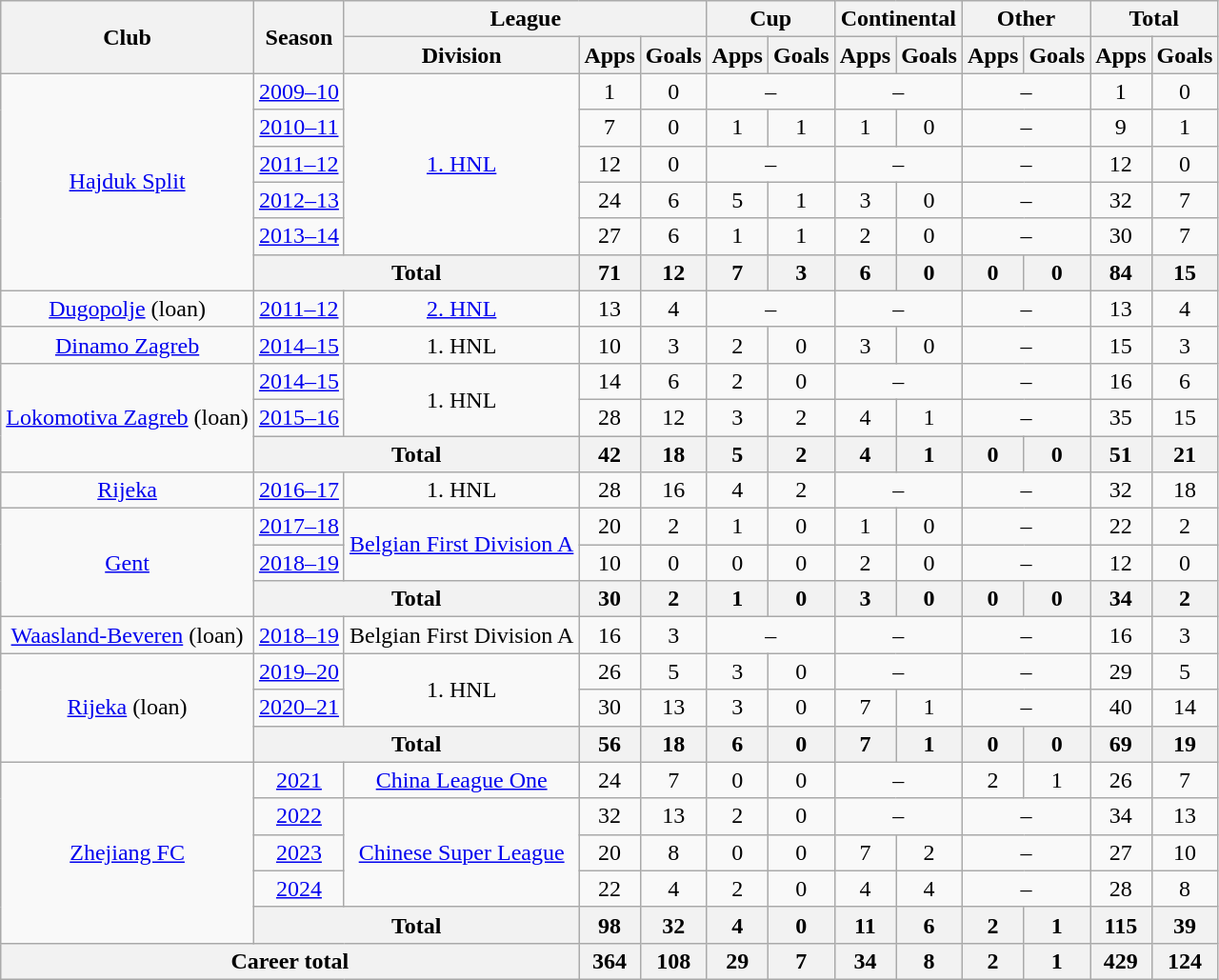<table class="wikitable" style="text-align:center">
<tr>
<th rowspan="2">Club</th>
<th rowspan="2">Season</th>
<th colspan="3">League</th>
<th colspan="2">Cup</th>
<th colspan="2">Continental</th>
<th colspan="2">Other</th>
<th colspan="2">Total</th>
</tr>
<tr>
<th>Division</th>
<th>Apps</th>
<th>Goals</th>
<th>Apps</th>
<th>Goals</th>
<th>Apps</th>
<th>Goals</th>
<th>Apps</th>
<th>Goals</th>
<th>Apps</th>
<th>Goals</th>
</tr>
<tr>
<td rowspan="6"><a href='#'>Hajduk Split</a></td>
<td><a href='#'>2009–10</a></td>
<td rowspan="5"><a href='#'>1. HNL</a></td>
<td>1</td>
<td>0</td>
<td colspan="2">–</td>
<td colspan="2">–</td>
<td colspan="2">–</td>
<td>1</td>
<td>0</td>
</tr>
<tr>
<td><a href='#'>2010–11</a></td>
<td>7</td>
<td>0</td>
<td>1</td>
<td>1</td>
<td>1</td>
<td>0</td>
<td colspan="2">–</td>
<td>9</td>
<td>1</td>
</tr>
<tr>
<td><a href='#'>2011–12</a></td>
<td>12</td>
<td>0</td>
<td colspan="2">–</td>
<td colspan="2">–</td>
<td colspan="2">–</td>
<td>12</td>
<td>0</td>
</tr>
<tr>
<td><a href='#'>2012–13</a></td>
<td>24</td>
<td>6</td>
<td>5</td>
<td>1</td>
<td>3</td>
<td>0</td>
<td colspan="2">–</td>
<td>32</td>
<td>7</td>
</tr>
<tr>
<td><a href='#'>2013–14</a></td>
<td>27</td>
<td>6</td>
<td>1</td>
<td>1</td>
<td>2</td>
<td>0</td>
<td colspan="2">–</td>
<td>30</td>
<td>7</td>
</tr>
<tr>
<th colspan="2">Total</th>
<th>71</th>
<th>12</th>
<th>7</th>
<th>3</th>
<th>6</th>
<th>0</th>
<th>0</th>
<th>0</th>
<th>84</th>
<th>15</th>
</tr>
<tr>
<td><a href='#'>Dugopolje</a> (loan)</td>
<td><a href='#'>2011–12</a></td>
<td><a href='#'>2. HNL</a></td>
<td>13</td>
<td>4</td>
<td colspan="2">–</td>
<td colspan="2">–</td>
<td colspan="2">–</td>
<td>13</td>
<td>4</td>
</tr>
<tr>
<td><a href='#'>Dinamo Zagreb</a></td>
<td><a href='#'>2014–15</a></td>
<td>1. HNL</td>
<td>10</td>
<td>3</td>
<td>2</td>
<td>0</td>
<td>3</td>
<td>0</td>
<td colspan="2">–</td>
<td>15</td>
<td>3</td>
</tr>
<tr>
<td rowspan="3"><a href='#'>Lokomotiva Zagreb</a> (loan)</td>
<td><a href='#'>2014–15</a></td>
<td rowspan="2">1. HNL</td>
<td>14</td>
<td>6</td>
<td>2</td>
<td>0</td>
<td colspan="2">–</td>
<td colspan="2">–</td>
<td>16</td>
<td>6</td>
</tr>
<tr>
<td><a href='#'>2015–16</a></td>
<td>28</td>
<td>12</td>
<td>3</td>
<td>2</td>
<td>4</td>
<td>1</td>
<td colspan="2">–</td>
<td>35</td>
<td>15</td>
</tr>
<tr>
<th colspan="2">Total</th>
<th>42</th>
<th>18</th>
<th>5</th>
<th>2</th>
<th>4</th>
<th>1</th>
<th>0</th>
<th>0</th>
<th>51</th>
<th>21</th>
</tr>
<tr>
<td><a href='#'>Rijeka</a></td>
<td><a href='#'>2016–17</a></td>
<td>1. HNL</td>
<td>28</td>
<td>16</td>
<td>4</td>
<td>2</td>
<td colspan="2">–</td>
<td colspan="2">–</td>
<td>32</td>
<td>18</td>
</tr>
<tr>
<td rowspan="3"><a href='#'>Gent</a></td>
<td><a href='#'>2017–18</a></td>
<td rowspan="2"><a href='#'>Belgian First Division A</a></td>
<td>20</td>
<td>2</td>
<td>1</td>
<td>0</td>
<td>1</td>
<td>0</td>
<td colspan="2">–</td>
<td>22</td>
<td>2</td>
</tr>
<tr>
<td><a href='#'>2018–19</a></td>
<td>10</td>
<td>0</td>
<td>0</td>
<td>0</td>
<td>2</td>
<td>0</td>
<td colspan="2">–</td>
<td>12</td>
<td>0</td>
</tr>
<tr>
<th colspan="2">Total</th>
<th>30</th>
<th>2</th>
<th>1</th>
<th>0</th>
<th>3</th>
<th>0</th>
<th>0</th>
<th>0</th>
<th>34</th>
<th>2</th>
</tr>
<tr>
<td><a href='#'>Waasland-Beveren</a> (loan)</td>
<td><a href='#'>2018–19</a></td>
<td>Belgian First Division A</td>
<td>16</td>
<td>3</td>
<td colspan="2">–</td>
<td colspan="2">–</td>
<td colspan="2">–</td>
<td>16</td>
<td>3</td>
</tr>
<tr>
<td rowspan="3"><a href='#'>Rijeka</a> (loan)</td>
<td><a href='#'>2019–20</a></td>
<td rowspan="2">1. HNL</td>
<td>26</td>
<td>5</td>
<td>3</td>
<td>0</td>
<td colspan="2">–</td>
<td colspan="2">–</td>
<td>29</td>
<td>5</td>
</tr>
<tr>
<td><a href='#'>2020–21</a></td>
<td>30</td>
<td>13</td>
<td>3</td>
<td>0</td>
<td>7</td>
<td>1</td>
<td colspan="2">–</td>
<td>40</td>
<td>14</td>
</tr>
<tr>
<th colspan="2">Total</th>
<th>56</th>
<th>18</th>
<th>6</th>
<th>0</th>
<th>7</th>
<th>1</th>
<th>0</th>
<th>0</th>
<th>69</th>
<th>19</th>
</tr>
<tr>
<td rowspan=5><a href='#'>Zhejiang FC</a></td>
<td><a href='#'>2021</a></td>
<td><a href='#'>China League One</a></td>
<td>24</td>
<td>7</td>
<td>0</td>
<td>0</td>
<td colspan="2">–</td>
<td>2</td>
<td>1</td>
<td>26</td>
<td>7</td>
</tr>
<tr>
<td><a href='#'>2022</a></td>
<td rowspan=3><a href='#'>Chinese Super League</a></td>
<td>32</td>
<td>13</td>
<td>2</td>
<td>0</td>
<td colspan="2">–</td>
<td colspan="2">–</td>
<td>34</td>
<td>13</td>
</tr>
<tr>
<td><a href='#'>2023</a></td>
<td>20</td>
<td>8</td>
<td>0</td>
<td>0</td>
<td>7</td>
<td>2</td>
<td colspan="2">–</td>
<td>27</td>
<td>10</td>
</tr>
<tr>
<td><a href='#'>2024</a></td>
<td>22</td>
<td>4</td>
<td>2</td>
<td>0</td>
<td>4</td>
<td>4</td>
<td colspan="2">–</td>
<td>28</td>
<td>8</td>
</tr>
<tr>
<th colspan="2">Total</th>
<th>98</th>
<th>32</th>
<th>4</th>
<th>0</th>
<th>11</th>
<th>6</th>
<th>2</th>
<th>1</th>
<th>115</th>
<th>39</th>
</tr>
<tr>
<th colspan="3">Career total</th>
<th>364</th>
<th>108</th>
<th>29</th>
<th>7</th>
<th>34</th>
<th>8</th>
<th>2</th>
<th>1</th>
<th>429</th>
<th>124</th>
</tr>
</table>
